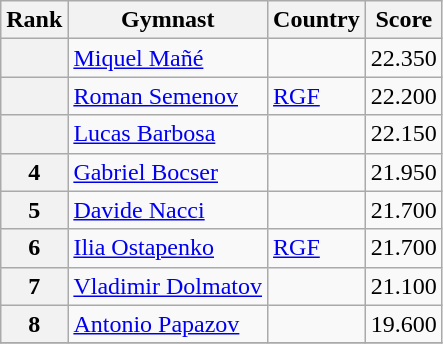<table class="wikitable sortable">
<tr>
<th>Rank</th>
<th>Gymnast</th>
<th>Country</th>
<th>Score</th>
</tr>
<tr>
<th></th>
<td><a href='#'>Miquel Mañé</a></td>
<td></td>
<td>22.350</td>
</tr>
<tr>
<th></th>
<td><a href='#'>Roman Semenov</a></td>
<td><a href='#'>RGF</a></td>
<td>22.200</td>
</tr>
<tr>
<th></th>
<td><a href='#'>Lucas Barbosa</a></td>
<td></td>
<td>22.150</td>
</tr>
<tr>
<th>4</th>
<td><a href='#'>Gabriel Bocser</a></td>
<td></td>
<td>21.950</td>
</tr>
<tr>
<th>5</th>
<td><a href='#'>Davide Nacci</a></td>
<td></td>
<td>21.700</td>
</tr>
<tr>
<th>6</th>
<td><a href='#'>Ilia Ostapenko</a></td>
<td><a href='#'>RGF</a></td>
<td>21.700</td>
</tr>
<tr>
<th>7</th>
<td><a href='#'>Vladimir Dolmatov</a></td>
<td></td>
<td>21.100</td>
</tr>
<tr>
<th>8</th>
<td><a href='#'>Antonio Papazov</a></td>
<td></td>
<td>19.600</td>
</tr>
<tr>
</tr>
</table>
